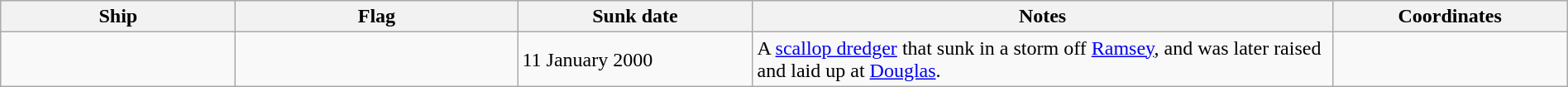<table class=wikitable | style = "width:100%">
<tr>
<th style="width:15%">Ship</th>
<th style="width:18%">Flag</th>
<th style="width:15%">Sunk date</th>
<th style="width:37%">Notes</th>
<th style="width:15%">Coordinates</th>
</tr>
<tr>
<td></td>
<td></td>
<td>11 January 2000</td>
<td>A <a href='#'>scallop dredger</a> that sunk in a storm off <a href='#'>Ramsey</a>, and was later raised and laid up at <a href='#'>Douglas</a>.</td>
<td></td>
</tr>
</table>
